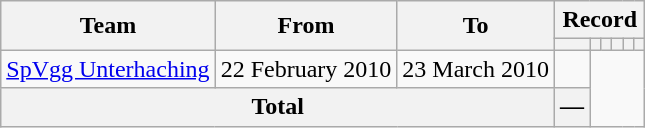<table class="wikitable" style="text-align: center">
<tr>
<th rowspan="2">Team</th>
<th rowspan="2">From</th>
<th rowspan="2">To</th>
<th colspan="6">Record</th>
</tr>
<tr>
<th></th>
<th></th>
<th></th>
<th></th>
<th></th>
<th></th>
</tr>
<tr>
<td><a href='#'>SpVgg Unterhaching</a></td>
<td>22 February 2010</td>
<td>23 March 2010<br></td>
<td></td>
</tr>
<tr>
<th colspan="3">Total<br></th>
<th>—</th>
</tr>
</table>
